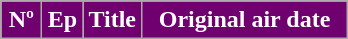<table class=wikitable style="background:#FFFFFF">
<tr style="color:#FFFFFF">
<th style="background:#700070; width:20px">Nº</th>
<th style="background:#700070; width:20px">Ep</th>
<th style="background:#700070">Title</th>
<th style="background:#700070; width:130px">Original air date<br>





































</th>
</tr>
</table>
